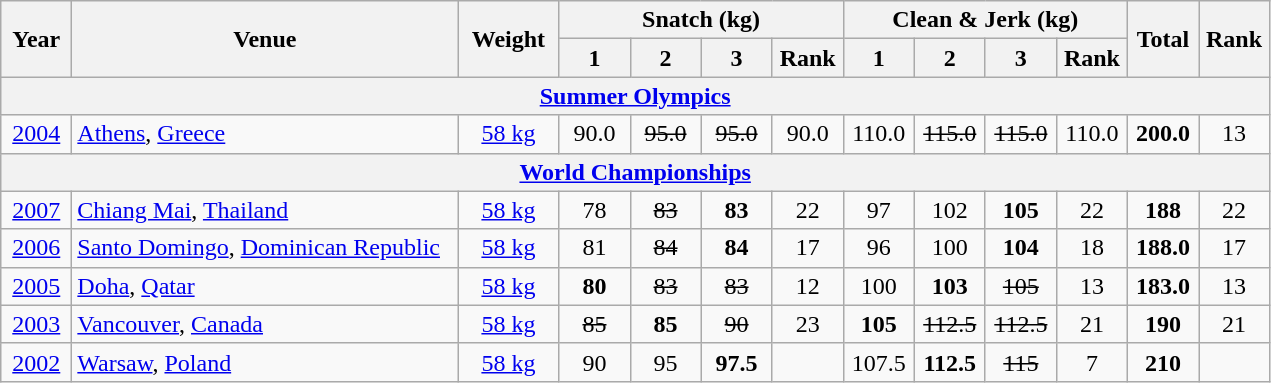<table class = "wikitable" style="text-align:center;">
<tr>
<th rowspan=2 width=40>Year</th>
<th rowspan=2 width=250>Venue</th>
<th rowspan=2 width=60>Weight</th>
<th colspan=4>Snatch (kg)</th>
<th colspan=4>Clean & Jerk (kg)</th>
<th rowspan=2 width=40>Total</th>
<th rowspan=2 width=40>Rank</th>
</tr>
<tr>
<th width=40>1</th>
<th width=40>2</th>
<th width=40>3</th>
<th width=40>Rank</th>
<th width=40>1</th>
<th width=40>2</th>
<th width=40>3</th>
<th width=40>Rank</th>
</tr>
<tr>
<th colspan=13><a href='#'>Summer Olympics</a></th>
</tr>
<tr>
<td><a href='#'>2004</a></td>
<td align=left> <a href='#'>Athens</a>, <a href='#'>Greece</a></td>
<td><a href='#'>58 kg</a></td>
<td>90.0</td>
<td><s>95.0</s></td>
<td><s>95.0</s></td>
<td>90.0</td>
<td>110.0</td>
<td><s>115.0</s></td>
<td><s>115.0</s></td>
<td>110.0</td>
<td><strong>200.0</strong></td>
<td>13</td>
</tr>
<tr>
<th colspan=13><a href='#'>World Championships</a></th>
</tr>
<tr>
<td><a href='#'>2007</a></td>
<td align=left> <a href='#'>Chiang Mai</a>, <a href='#'>Thailand</a></td>
<td><a href='#'>58 kg</a></td>
<td>78</td>
<td><s> 83</s></td>
<td><strong>83</strong></td>
<td>22</td>
<td>97</td>
<td>102</td>
<td><strong>105</strong></td>
<td>22</td>
<td><strong>188</strong></td>
<td>22</td>
</tr>
<tr>
<td><a href='#'>2006</a></td>
<td align=left> <a href='#'>Santo Domingo</a>, <a href='#'>Dominican Republic</a></td>
<td><a href='#'>58 kg</a></td>
<td>81</td>
<td><s> 84</s></td>
<td><strong>84</strong></td>
<td>17</td>
<td>96</td>
<td>100</td>
<td><strong>104</strong></td>
<td>18</td>
<td><strong>188.0</strong></td>
<td>17</td>
</tr>
<tr>
<td><a href='#'>2005</a></td>
<td align=left> <a href='#'>Doha</a>, <a href='#'>Qatar</a></td>
<td><a href='#'>58 kg</a></td>
<td><strong>80</strong></td>
<td><s> 83</s></td>
<td><s> 83</s></td>
<td>12</td>
<td>100</td>
<td><strong>103</strong></td>
<td><s>105</s></td>
<td>13</td>
<td><strong>183.0</strong></td>
<td>13</td>
</tr>
<tr>
<td><a href='#'>2003</a></td>
<td align=left> <a href='#'>Vancouver</a>, <a href='#'>Canada</a></td>
<td><a href='#'>58 kg</a></td>
<td><s>85</s></td>
<td><strong>85</strong></td>
<td><s>90</s></td>
<td>23</td>
<td><strong>105</strong></td>
<td><s>112.5</s></td>
<td><s>112.5</s></td>
<td>21</td>
<td><strong>190</strong></td>
<td>21</td>
</tr>
<tr>
<td><a href='#'>2002</a></td>
<td align=left> <a href='#'>Warsaw</a>, <a href='#'>Poland</a></td>
<td><a href='#'>58 kg</a></td>
<td>90</td>
<td>95</td>
<td><strong>97.5</strong></td>
<td></td>
<td>107.5</td>
<td><strong>112.5</strong></td>
<td><s>115</s></td>
<td>7</td>
<td><strong>210</strong></td>
<td></td>
</tr>
</table>
